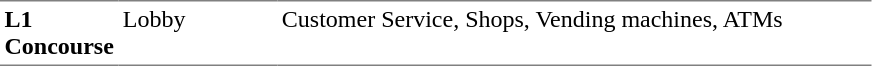<table table border=0 cellspacing=0 cellpadding=3>
<tr>
<td style="border-bottom:solid 1px gray; border-top:solid 1px gray;" valign=top width=50><strong>L1<br>Concourse</strong></td>
<td style="border-bottom:solid 1px gray; border-top:solid 1px gray;" valign=top width=100>Lobby</td>
<td style="border-bottom:solid 1px gray; border-top:solid 1px gray;" valign=top width=390>Customer Service, Shops, Vending machines, ATMs</td>
</tr>
</table>
